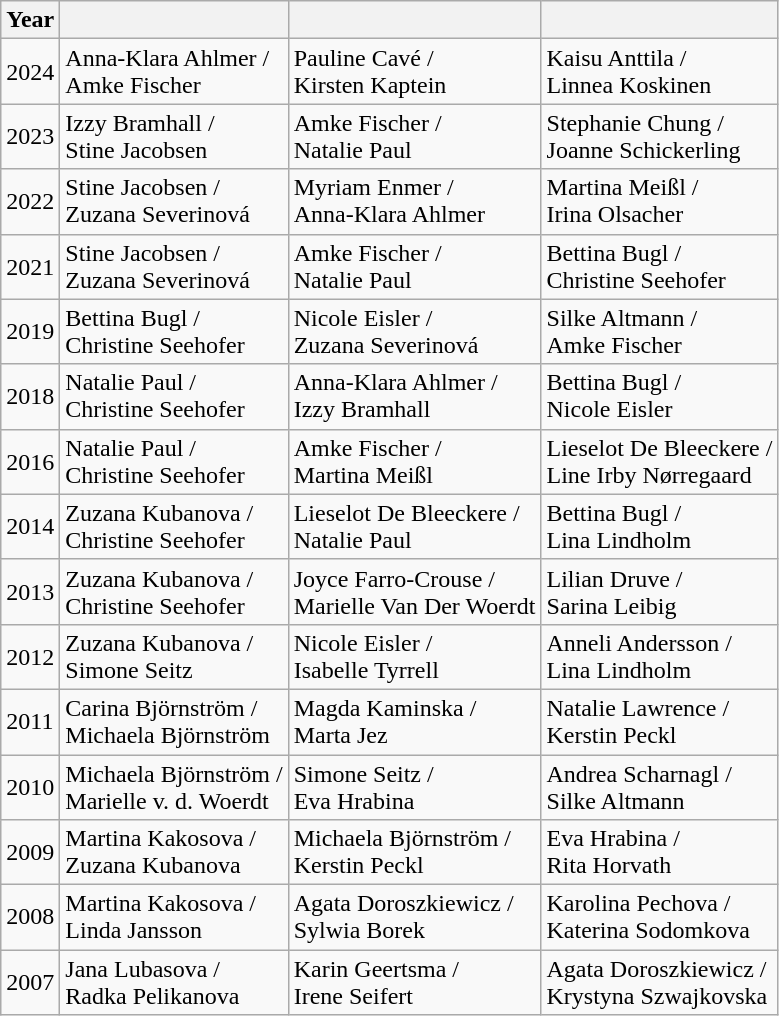<table class="wikitable">
<tr>
<th>Year</th>
<th></th>
<th></th>
<th></th>
</tr>
<tr>
<td>2024</td>
<td>Anna-Klara Ahlmer  /<br>Amke Fischer </td>
<td>Pauline Cavé   /<br>Kirsten Kaptein </td>
<td>Kaisu Anttila   /<br>Linnea Koskinen </td>
</tr>
<tr>
<td>2023</td>
<td>Izzy Bramhall  /<br>Stine Jacobsen </td>
<td>Amke Fischer   /<br>Natalie Paul </td>
<td>Stephanie Chung   /<br>Joanne Schickerling </td>
</tr>
<tr>
<td>2022</td>
<td>Stine Jacobsen   /<br>Zuzana Severinová </td>
<td>Myriam Enmer   /<br>Anna-Klara Ahlmer </td>
<td>Martina Meißl   /<br>Irina Olsacher </td>
</tr>
<tr>
<td>2021</td>
<td>Stine Jacobsen   /<br>Zuzana Severinová </td>
<td>Amke Fischer   /<br>Natalie Paul </td>
<td>Bettina Bugl   /<br>Christine Seehofer </td>
</tr>
<tr>
<td>2019</td>
<td>Bettina Bugl  /<br>Christine Seehofer </td>
<td>Nicole Eisler   /<br>Zuzana Severinová </td>
<td>Silke Altmann   /<br>Amke Fischer </td>
</tr>
<tr>
<td>2018</td>
<td>Natalie Paul   /<br>Christine Seehofer </td>
<td>Anna-Klara Ahlmer   /<br>Izzy Bramhall </td>
<td>Bettina Bugl   /<br>Nicole Eisler </td>
</tr>
<tr>
<td>2016</td>
<td>Natalie Paul  /<br>Christine Seehofer </td>
<td>Amke Fischer   /<br>Martina Meißl </td>
<td>Lieselot De Bleeckere   /<br>Line Irby Nørregaard </td>
</tr>
<tr>
<td>2014</td>
<td>Zuzana Kubanova   /<br>Christine Seehofer </td>
<td>Lieselot De Bleeckere   /<br>Natalie Paul </td>
<td>Bettina Bugl  /<br>Lina Lindholm </td>
</tr>
<tr>
<td>2013</td>
<td>Zuzana Kubanova  /<br>Christine Seehofer </td>
<td>Joyce Farro-Crouse    /<br>Marielle Van Der Woerdt </td>
<td>Lilian Druve  /<br>Sarina Leibig </td>
</tr>
<tr>
<td>2012</td>
<td>Zuzana Kubanova   /<br>Simone Seitz </td>
<td>Nicole Eisler    /<br>Isabelle Tyrrell </td>
<td>Anneli Andersson   /<br>Lina Lindholm </td>
</tr>
<tr>
<td>2011</td>
<td>Carina Björnström  /<br>Michaela Björnström </td>
<td>Magda Kaminska   /<br>Marta Jez </td>
<td>Natalie Lawrence  /<br>Kerstin Peckl </td>
</tr>
<tr>
<td>2010</td>
<td>Michaela Björnström   /<br>Marielle v. d. Woerdt </td>
<td>Simone Seitz   /<br>Eva Hrabina </td>
<td>Andrea Scharnagl   /<br>Silke Altmann </td>
</tr>
<tr>
<td>2009</td>
<td>Martina Kakosova   /<br>Zuzana Kubanova </td>
<td>Michaela Björnström   /<br>Kerstin Peckl </td>
<td>Eva Hrabina   /<br>Rita Horvath </td>
</tr>
<tr>
<td>2008</td>
<td>Martina Kakosova   /<br>Linda Jansson </td>
<td>Agata Doroszkiewicz   /<br>Sylwia Borek </td>
<td>Karolina Pechova   /<br>Katerina Sodomkova </td>
</tr>
<tr>
<td>2007</td>
<td>Jana Lubasova   /<br>Radka Pelikanova </td>
<td>Karin Geertsma   /<br>Irene Seifert </td>
<td>Agata Doroszkiewicz  /<br>Krystyna Szwajkovska </td>
</tr>
</table>
